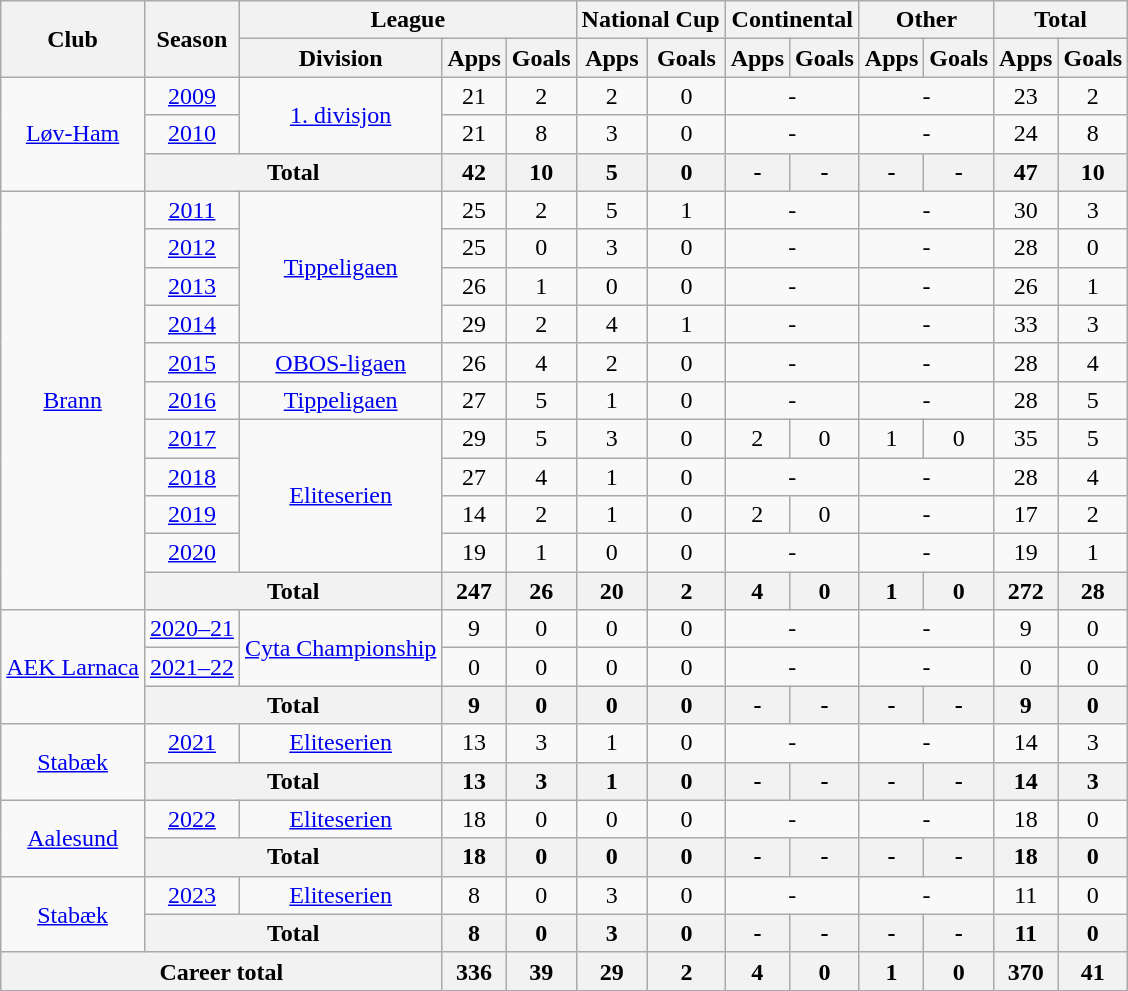<table class="wikitable" style="text-align: center;">
<tr>
<th rowspan="2">Club</th>
<th rowspan="2">Season</th>
<th colspan="3">League</th>
<th colspan="2">National Cup</th>
<th colspan="2">Continental</th>
<th colspan="2">Other</th>
<th colspan="2">Total</th>
</tr>
<tr>
<th>Division</th>
<th>Apps</th>
<th>Goals</th>
<th>Apps</th>
<th>Goals</th>
<th>Apps</th>
<th>Goals</th>
<th>Apps</th>
<th>Goals</th>
<th>Apps</th>
<th>Goals</th>
</tr>
<tr>
<td rowspan="3"><a href='#'>Løv-Ham</a></td>
<td><a href='#'>2009</a></td>
<td rowspan="2"><a href='#'>1. divisjon</a></td>
<td>21</td>
<td>2</td>
<td>2</td>
<td>0</td>
<td colspan="2">-</td>
<td colspan="2">-</td>
<td>23</td>
<td>2</td>
</tr>
<tr>
<td><a href='#'>2010</a></td>
<td>21</td>
<td>8</td>
<td>3</td>
<td>0</td>
<td colspan="2">-</td>
<td colspan="2">-</td>
<td>24</td>
<td>8</td>
</tr>
<tr>
<th colspan="2">Total</th>
<th>42</th>
<th>10</th>
<th>5</th>
<th>0</th>
<th>-</th>
<th>-</th>
<th>-</th>
<th>-</th>
<th>47</th>
<th>10</th>
</tr>
<tr>
<td rowspan="11"><a href='#'>Brann</a></td>
<td><a href='#'>2011</a></td>
<td rowspan="4"><a href='#'>Tippeligaen</a></td>
<td>25</td>
<td>2</td>
<td>5</td>
<td>1</td>
<td colspan="2">-</td>
<td colspan="2">-</td>
<td>30</td>
<td>3</td>
</tr>
<tr>
<td><a href='#'>2012</a></td>
<td>25</td>
<td>0</td>
<td>3</td>
<td>0</td>
<td colspan="2">-</td>
<td colspan="2">-</td>
<td>28</td>
<td>0</td>
</tr>
<tr>
<td><a href='#'>2013</a></td>
<td>26</td>
<td>1</td>
<td>0</td>
<td>0</td>
<td colspan="2">-</td>
<td colspan="2">-</td>
<td>26</td>
<td>1</td>
</tr>
<tr>
<td><a href='#'>2014</a></td>
<td>29</td>
<td>2</td>
<td>4</td>
<td>1</td>
<td colspan="2">-</td>
<td colspan="2">-</td>
<td>33</td>
<td>3</td>
</tr>
<tr>
<td><a href='#'>2015</a></td>
<td rowspan="1"><a href='#'>OBOS-ligaen</a></td>
<td>26</td>
<td>4</td>
<td>2</td>
<td>0</td>
<td colspan="2">-</td>
<td colspan="2">-</td>
<td>28</td>
<td>4</td>
</tr>
<tr>
<td><a href='#'>2016</a></td>
<td rowspan="1"><a href='#'>Tippeligaen</a></td>
<td>27</td>
<td>5</td>
<td>1</td>
<td>0</td>
<td colspan="2">-</td>
<td colspan="2">-</td>
<td>28</td>
<td>5</td>
</tr>
<tr>
<td><a href='#'>2017</a></td>
<td rowspan="4"><a href='#'>Eliteserien</a></td>
<td>29</td>
<td>5</td>
<td>3</td>
<td>0</td>
<td>2</td>
<td>0</td>
<td>1</td>
<td>0</td>
<td>35</td>
<td>5</td>
</tr>
<tr>
<td><a href='#'>2018</a></td>
<td>27</td>
<td>4</td>
<td>1</td>
<td>0</td>
<td colspan="2">-</td>
<td colspan="2">-</td>
<td>28</td>
<td>4</td>
</tr>
<tr>
<td><a href='#'>2019</a></td>
<td>14</td>
<td>2</td>
<td>1</td>
<td>0</td>
<td>2</td>
<td>0</td>
<td colspan="2">-</td>
<td>17</td>
<td>2</td>
</tr>
<tr>
<td><a href='#'>2020</a></td>
<td>19</td>
<td>1</td>
<td>0</td>
<td>0</td>
<td colspan="2">-</td>
<td colspan="2">-</td>
<td>19</td>
<td>1</td>
</tr>
<tr>
<th colspan="2">Total</th>
<th>247</th>
<th>26</th>
<th>20</th>
<th>2</th>
<th>4</th>
<th>0</th>
<th>1</th>
<th>0</th>
<th>272</th>
<th>28</th>
</tr>
<tr>
<td rowspan="3"><a href='#'>AEK Larnaca</a></td>
<td><a href='#'>2020–21</a></td>
<td rowspan="2"><a href='#'>Cyta Championship</a></td>
<td>9</td>
<td>0</td>
<td>0</td>
<td>0</td>
<td colspan="2">-</td>
<td colspan="2">-</td>
<td>9</td>
<td>0</td>
</tr>
<tr>
<td><a href='#'>2021–22</a></td>
<td>0</td>
<td>0</td>
<td>0</td>
<td>0</td>
<td colspan="2">-</td>
<td colspan="2">-</td>
<td>0</td>
<td>0</td>
</tr>
<tr>
<th colspan="2">Total</th>
<th>9</th>
<th>0</th>
<th>0</th>
<th>0</th>
<th>-</th>
<th>-</th>
<th>-</th>
<th>-</th>
<th>9</th>
<th>0</th>
</tr>
<tr>
<td rowspan="2"><a href='#'>Stabæk</a></td>
<td><a href='#'>2021</a></td>
<td rowspan="1"><a href='#'>Eliteserien</a></td>
<td>13</td>
<td>3</td>
<td>1</td>
<td>0</td>
<td colspan="2">-</td>
<td colspan="2">-</td>
<td>14</td>
<td>3</td>
</tr>
<tr>
<th colspan="2">Total</th>
<th>13</th>
<th>3</th>
<th>1</th>
<th>0</th>
<th>-</th>
<th>-</th>
<th>-</th>
<th>-</th>
<th>14</th>
<th>3</th>
</tr>
<tr>
<td rowspan="2"><a href='#'>Aalesund</a></td>
<td><a href='#'>2022</a></td>
<td rowspan="1"><a href='#'>Eliteserien</a></td>
<td>18</td>
<td>0</td>
<td>0</td>
<td>0</td>
<td colspan="2">-</td>
<td colspan="2">-</td>
<td>18</td>
<td>0</td>
</tr>
<tr>
<th colspan="2">Total</th>
<th>18</th>
<th>0</th>
<th>0</th>
<th>0</th>
<th>-</th>
<th>-</th>
<th>-</th>
<th>-</th>
<th>18</th>
<th>0</th>
</tr>
<tr>
<td rowspan="2"><a href='#'>Stabæk</a></td>
<td><a href='#'>2023</a></td>
<td rowspan="1"><a href='#'>Eliteserien</a></td>
<td>8</td>
<td>0</td>
<td>3</td>
<td>0</td>
<td colspan="2">-</td>
<td colspan="2">-</td>
<td>11</td>
<td>0</td>
</tr>
<tr>
<th colspan="2">Total</th>
<th>8</th>
<th>0</th>
<th>3</th>
<th>0</th>
<th>-</th>
<th>-</th>
<th>-</th>
<th>-</th>
<th>11</th>
<th>0</th>
</tr>
<tr>
<th colspan="3">Career total</th>
<th>336</th>
<th>39</th>
<th>29</th>
<th>2</th>
<th>4</th>
<th>0</th>
<th>1</th>
<th>0</th>
<th>370</th>
<th>41</th>
</tr>
</table>
